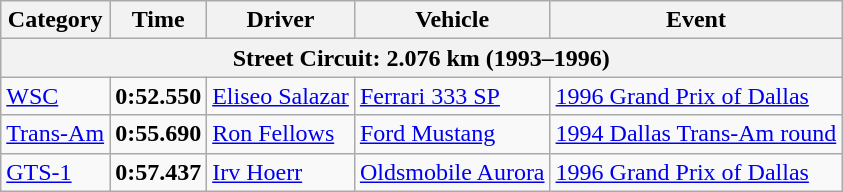<table class="wikitable">
<tr>
<th>Category</th>
<th>Time</th>
<th>Driver</th>
<th>Vehicle</th>
<th>Event</th>
</tr>
<tr>
<th colspan=5>Street Circuit: 2.076 km (1993–1996)</th>
</tr>
<tr>
<td><a href='#'>WSC</a></td>
<td><strong>0:52.550</strong></td>
<td> <a href='#'>Eliseo Salazar</a></td>
<td><a href='#'>Ferrari 333 SP</a></td>
<td><a href='#'>1996 Grand Prix of Dallas</a></td>
</tr>
<tr>
<td><a href='#'>Trans-Am</a></td>
<td><strong>0:55.690</strong></td>
<td> <a href='#'>Ron Fellows</a></td>
<td><a href='#'>Ford Mustang</a></td>
<td><a href='#'>1994 Dallas Trans-Am round</a></td>
</tr>
<tr>
<td><a href='#'>GTS-1</a></td>
<td><strong>0:57.437</strong></td>
<td> <a href='#'>Irv Hoerr</a></td>
<td><a href='#'>Oldsmobile Aurora</a></td>
<td><a href='#'>1996 Grand Prix of Dallas</a></td>
</tr>
</table>
